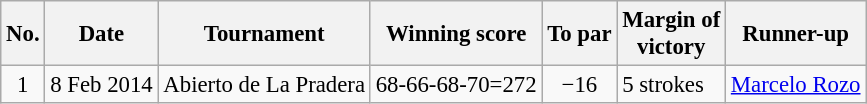<table class="wikitable" style="font-size:95%;">
<tr>
<th>No.</th>
<th>Date</th>
<th>Tournament</th>
<th>Winning score</th>
<th>To par</th>
<th>Margin of<br>victory</th>
<th>Runner-up</th>
</tr>
<tr>
<td align=center>1</td>
<td align=right>8 Feb 2014</td>
<td>Abierto de La Pradera</td>
<td align=right>68-66-68-70=272</td>
<td align=center>−16</td>
<td>5 strokes</td>
<td> <a href='#'>Marcelo Rozo</a></td>
</tr>
</table>
